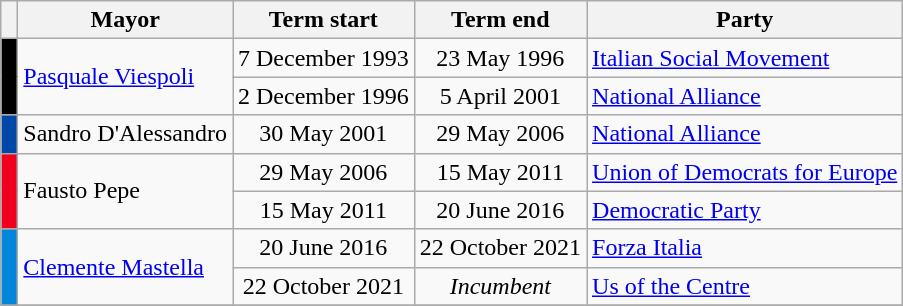<table class="wikitable">
<tr>
<th class=unsortable> </th>
<th>Mayor</th>
<th>Term start</th>
<th>Term end</th>
<th>Party</th>
</tr>
<tr>
<th rowspan=2 style="background:#000000;"></th>
<td rowspan=2><a href='#'>Pasquale Viespoli</a></td>
<td align=center>7 December 1993</td>
<td align=center>23 May 1996</td>
<td><a href='#'>Italian Social Movement</a></td>
</tr>
<tr>
<td align=center>2 December 1996</td>
<td align=center>5 April 2001</td>
<td><a href='#'>National Alliance</a></td>
</tr>
<tr>
<th style="background:#0047AA;"></th>
<td>Sandro D'Alessandro</td>
<td align=center>30 May 2001</td>
<td align=center>29 May 2006</td>
<td><a href='#'>National Alliance</a></td>
</tr>
<tr>
<th rowspan=2 style="background:#F0001C;"></th>
<td rowspan=2>Fausto Pepe</td>
<td align=center>29 May 2006</td>
<td align=center>15 May 2011</td>
<td><a href='#'>Union of Democrats for Europe</a></td>
</tr>
<tr>
<td align=center>15 May 2011</td>
<td align=center>20 June 2016</td>
<td><a href='#'>Democratic Party</a></td>
</tr>
<tr>
<th rowspan=2 style="background:#0087DC;"></th>
<td rowspan=2><a href='#'>Clemente Mastella</a></td>
<td align=center>20 June 2016</td>
<td align=center>22 October 2021</td>
<td><a href='#'>Forza Italia</a></td>
</tr>
<tr>
<td align=center>22 October 2021</td>
<td align=center><em>Incumbent</em></td>
<td><a href='#'>Us of the Centre</a></td>
</tr>
<tr>
</tr>
</table>
